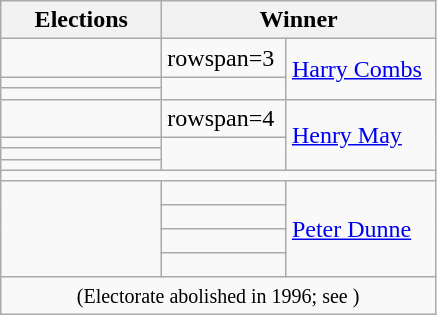<table class=wikitable>
<tr>
<th width=100>Elections</th>
<th width=175 colspan= 2>Winner</th>
</tr>
<tr>
<td></td>
<td>rowspan=3 </td>
<td rowspan=3><a href='#'>Harry Combs</a></td>
</tr>
<tr>
<td></td>
</tr>
<tr>
<td></td>
</tr>
<tr>
<td></td>
<td>rowspan=4 </td>
<td rowspan=4><a href='#'>Henry May</a></td>
</tr>
<tr>
<td></td>
</tr>
<tr>
<td></td>
</tr>
<tr>
<td></td>
</tr>
<tr>
<td colspan=3 align=center></td>
</tr>
<tr>
<td rowspan=4 height=56></td>
<td></td>
<td rowspan=4><a href='#'>Peter Dunne</a></td>
</tr>
<tr>
<td></td>
</tr>
<tr>
<td></td>
</tr>
<tr>
<td></td>
</tr>
<tr>
<td colspan=3 align=center><small>(Electorate abolished in 1996; see )</small></td>
</tr>
</table>
